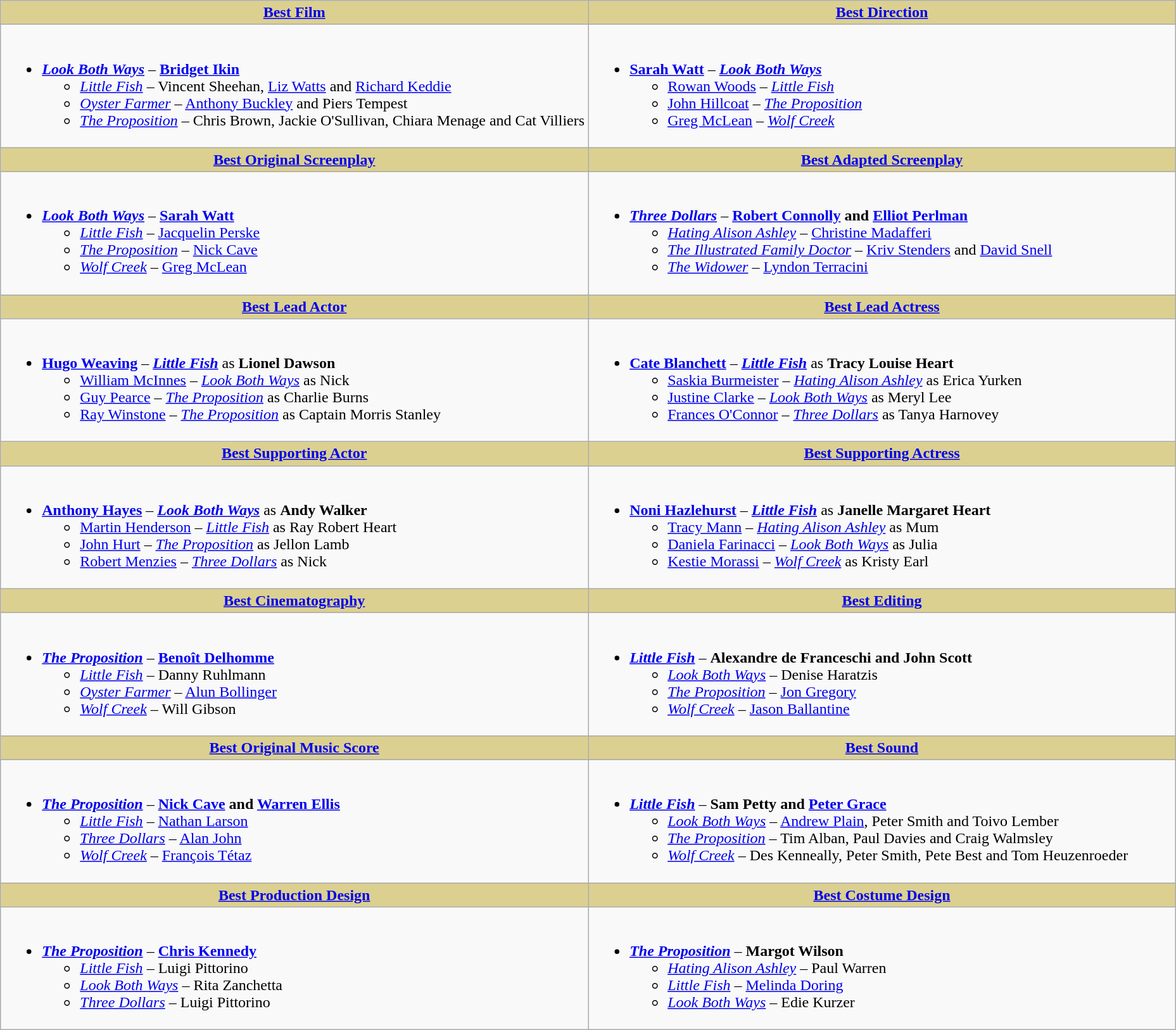<table class=wikitable style="width="100%">
<tr>
<th style="background:#DBD090;" ! style="width="50%"><a href='#'>Best Film</a></th>
<th style="background:#DBD090;" ! style="width="50%"><a href='#'>Best Direction</a></th>
</tr>
<tr>
<td valign="top" width="50%"><br><ul><li><strong><em><a href='#'>Look Both Ways</a></em></strong> – <strong><a href='#'>Bridget Ikin</a></strong><ul><li><em><a href='#'>Little Fish</a></em> – Vincent Sheehan, <a href='#'>Liz Watts</a> and <a href='#'>Richard Keddie</a></li><li><em><a href='#'>Oyster Farmer</a></em> – <a href='#'>Anthony Buckley</a> and Piers Tempest</li><li><em><a href='#'>The Proposition</a></em> – Chris Brown, Jackie O'Sullivan, Chiara Menage and Cat Villiers</li></ul></li></ul></td>
<td valign="top" width="50%"><br><ul><li><strong><a href='#'>Sarah Watt</a></strong> – <strong><em><a href='#'>Look Both Ways</a></em></strong><ul><li><a href='#'>Rowan Woods</a> – <em><a href='#'>Little Fish</a></em></li><li><a href='#'>John Hillcoat</a> – <em><a href='#'>The Proposition</a></em></li><li><a href='#'>Greg McLean</a> – <em><a href='#'>Wolf Creek</a></em></li></ul></li></ul></td>
</tr>
<tr>
<th style="background:#DBD090;" ! style="width="50%"><a href='#'>Best Original Screenplay</a></th>
<th style="background:#DBD090;" ! style="width="50%"><a href='#'>Best Adapted Screenplay</a></th>
</tr>
<tr>
<td valign="top" width="50%"><br><ul><li><strong><em><a href='#'>Look Both Ways</a></em></strong> – <strong><a href='#'>Sarah Watt</a></strong><ul><li><em><a href='#'>Little Fish</a></em> – <a href='#'>Jacquelin Perske</a></li><li><em><a href='#'>The Proposition</a></em> – <a href='#'>Nick Cave</a></li><li><em><a href='#'>Wolf Creek</a></em> – <a href='#'>Greg McLean</a></li></ul></li></ul></td>
<td valign="top" width="50%"><br><ul><li><strong><em><a href='#'>Three Dollars</a></em></strong> – <strong><a href='#'>Robert Connolly</a></strong> <strong>and</strong> <strong><a href='#'>Elliot Perlman</a></strong><ul><li><em><a href='#'>Hating Alison Ashley</a></em> – <a href='#'>Christine Madafferi</a></li><li><em><a href='#'>The Illustrated Family Doctor</a></em> – <a href='#'>Kriv Stenders</a> and <a href='#'>David Snell</a></li><li><em><a href='#'>The Widower</a></em> – <a href='#'>Lyndon Terracini</a></li></ul></li></ul></td>
</tr>
<tr>
<th style="background:#DBD090;" ! style="width="50%"><a href='#'>Best Lead Actor</a></th>
<th style="background:#DBD090;" ! style="width="50%"><a href='#'>Best Lead Actress</a></th>
</tr>
<tr>
<td valign="top" width="50%"><br><ul><li><strong><a href='#'>Hugo Weaving</a></strong> – <strong><em><a href='#'>Little Fish</a></em></strong> as <strong>Lionel Dawson</strong><ul><li><a href='#'>William McInnes</a> – <em><a href='#'>Look Both Ways</a></em> as Nick</li><li><a href='#'>Guy Pearce</a> – <em><a href='#'>The Proposition</a></em> as Charlie Burns</li><li><a href='#'>Ray Winstone</a> – <em><a href='#'>The Proposition</a></em> as Captain Morris Stanley</li></ul></li></ul></td>
<td valign="top" width="50%"><br><ul><li><strong><a href='#'>Cate Blanchett</a></strong> – <strong><em><a href='#'>Little Fish</a></em></strong> as <strong>Tracy Louise Heart</strong><ul><li><a href='#'>Saskia Burmeister</a> – <em><a href='#'>Hating Alison Ashley</a></em> as Erica Yurken</li><li><a href='#'>Justine Clarke</a> – <em><a href='#'>Look Both Ways</a></em> as Meryl Lee</li><li><a href='#'>Frances O'Connor</a> – <em><a href='#'>Three Dollars</a></em> as Tanya Harnovey</li></ul></li></ul></td>
</tr>
<tr>
<th style="background:#DBD090;" ! style="width="50%"><a href='#'>Best Supporting Actor</a></th>
<th style="background:#DBD090;" ! style="width="50%"><a href='#'>Best Supporting Actress</a></th>
</tr>
<tr>
<td valign="top" width="50%"><br><ul><li><strong><a href='#'>Anthony Hayes</a></strong> – <strong><em><a href='#'>Look Both Ways</a></em></strong> as <strong>Andy Walker</strong><ul><li><a href='#'>Martin Henderson</a> – <em><a href='#'>Little Fish</a></em> as Ray Robert Heart</li><li><a href='#'>John Hurt</a> – <em><a href='#'>The Proposition</a></em> as Jellon Lamb</li><li><a href='#'>Robert Menzies</a> – <em><a href='#'>Three Dollars</a></em> as Nick</li></ul></li></ul></td>
<td valign="top" width="50%"><br><ul><li><strong><a href='#'>Noni Hazlehurst</a></strong> – <strong><em><a href='#'>Little Fish</a></em></strong> as <strong>Janelle Margaret Heart</strong><ul><li><a href='#'>Tracy Mann</a> – <em><a href='#'>Hating Alison Ashley</a></em> as Mum</li><li><a href='#'>Daniela Farinacci</a> – <em><a href='#'>Look Both Ways</a></em> as Julia</li><li><a href='#'>Kestie Morassi</a> – <em><a href='#'>Wolf Creek</a></em> as Kristy Earl</li></ul></li></ul></td>
</tr>
<tr>
<th style="background:#DBD090;" ! style="width="50%"><a href='#'>Best Cinematography</a></th>
<th style="background:#DBD090;" ! style="width="50%"><a href='#'>Best Editing</a></th>
</tr>
<tr>
<td valign="top" width="50%"><br><ul><li><strong><em><a href='#'>The Proposition</a></em></strong> – <strong><a href='#'>Benoît Delhomme</a></strong><ul><li><em><a href='#'>Little Fish</a></em> – Danny Ruhlmann</li><li><em><a href='#'>Oyster Farmer</a></em> – <a href='#'>Alun Bollinger</a></li><li><em><a href='#'>Wolf Creek</a></em> – Will Gibson</li></ul></li></ul></td>
<td valign="top" width="50%"><br><ul><li><strong><em><a href='#'>Little Fish</a></em></strong> – <strong>Alexandre de Franceschi and John Scott</strong><ul><li><em><a href='#'>Look Both Ways</a></em> – Denise Haratzis</li><li><em><a href='#'>The Proposition</a></em> – <a href='#'>Jon Gregory</a></li><li><em><a href='#'>Wolf Creek</a></em> – <a href='#'>Jason Ballantine</a></li></ul></li></ul></td>
</tr>
<tr>
<th style="background:#DBD090;" ! style="width="50%"><a href='#'>Best Original Music Score</a></th>
<th style="background:#DBD090;" ! style="width="50%"><a href='#'>Best Sound</a></th>
</tr>
<tr>
<td valign="top" width="50%"><br><ul><li><strong><em><a href='#'>The Proposition</a></em></strong> – <strong><a href='#'>Nick Cave</a> and <a href='#'>Warren Ellis</a></strong><ul><li><em><a href='#'>Little Fish</a></em> – <a href='#'>Nathan Larson</a></li><li><em><a href='#'>Three Dollars</a></em> – <a href='#'>Alan John</a></li><li><em><a href='#'>Wolf Creek</a></em> – <a href='#'>François Tétaz</a></li></ul></li></ul></td>
<td valign="top" width="50%"><br><ul><li><strong><em><a href='#'>Little Fish</a></em></strong> – <strong>Sam Petty</strong> <strong>and</strong> <strong><a href='#'>Peter Grace</a></strong><ul><li><em><a href='#'>Look Both Ways</a></em> – <a href='#'>Andrew Plain</a>, Peter Smith and Toivo Lember</li><li><em><a href='#'>The Proposition</a></em> – Tim Alban, Paul Davies and Craig Walmsley</li><li><em><a href='#'>Wolf Creek</a></em> – Des Kenneally, Peter Smith, Pete Best and Tom Heuzenroeder</li></ul></li></ul></td>
</tr>
<tr>
<th style="background:#DBD090;" ! style="width="50%"><a href='#'>Best Production Design</a></th>
<th style="background:#DBD090;" ! style="width="50%"><a href='#'>Best Costume Design</a></th>
</tr>
<tr>
<td valign="top" width="50%"><br><ul><li><strong><em><a href='#'>The Proposition</a></em></strong> – <strong><a href='#'>Chris Kennedy</a></strong><ul><li><em><a href='#'>Little Fish</a></em> – Luigi Pittorino</li><li><em><a href='#'>Look Both Ways</a></em> – Rita Zanchetta</li><li><em><a href='#'>Three Dollars</a></em> – Luigi Pittorino</li></ul></li></ul></td>
<td valign="top" width="50%"><br><ul><li><strong><em><a href='#'>The Proposition</a></em></strong> – <strong>Margot Wilson</strong><ul><li><em><a href='#'>Hating Alison Ashley</a></em> – Paul Warren</li><li><em><a href='#'>Little Fish</a></em> – <a href='#'>Melinda Doring</a></li><li><em><a href='#'>Look Both Ways</a></em> – Edie Kurzer</li></ul></li></ul></td>
</tr>
</table>
